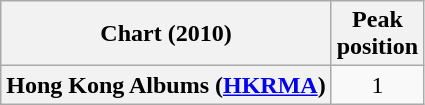<table class="wikitable plainrowheaders" style="text-align:center">
<tr>
<th scope="col">Chart (2010)</th>
<th scope="col">Peak<br>position</th>
</tr>
<tr>
<th scope="row">Hong Kong Albums (<a href='#'>HKRMA</a>)</th>
<td>1</td>
</tr>
</table>
